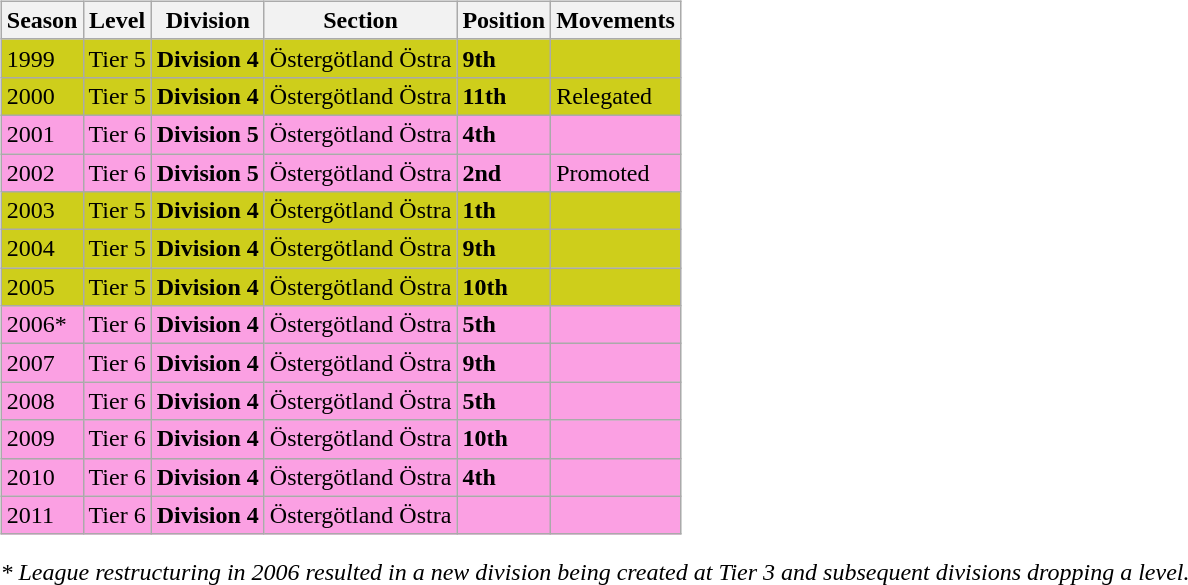<table>
<tr>
<td valign="top" width=0%><br><table class="wikitable">
<tr style="background:#f0f6fa;">
<th><strong>Season</strong></th>
<th><strong>Level</strong></th>
<th><strong>Division</strong></th>
<th><strong>Section</strong></th>
<th><strong>Position</strong></th>
<th><strong>Movements</strong></th>
</tr>
<tr>
<td style="background:#CECE1B;">1999</td>
<td style="background:#CECE1B;">Tier 5</td>
<td style="background:#CECE1B;"><strong>Division 4</strong></td>
<td style="background:#CECE1B;">Östergötland Östra</td>
<td style="background:#CECE1B;"><strong>9th</strong></td>
<td style="background:#CECE1B;"></td>
</tr>
<tr>
<td style="background:#CECE1B;">2000</td>
<td style="background:#CECE1B;">Tier 5</td>
<td style="background:#CECE1B;"><strong>Division 4</strong></td>
<td style="background:#CECE1B;">Östergötland Östra</td>
<td style="background:#CECE1B;"><strong>11th</strong></td>
<td style="background:#CECE1B;">Relegated</td>
</tr>
<tr>
<td style="background:#FBA0E3;">2001</td>
<td style="background:#FBA0E3;">Tier 6</td>
<td style="background:#FBA0E3;"><strong>Division 5</strong></td>
<td style="background:#FBA0E3;">Östergötland Östra</td>
<td style="background:#FBA0E3;"><strong>4th</strong></td>
<td style="background:#FBA0E3;"></td>
</tr>
<tr>
<td style="background:#FBA0E3;">2002</td>
<td style="background:#FBA0E3;">Tier 6</td>
<td style="background:#FBA0E3;"><strong>Division 5</strong></td>
<td style="background:#FBA0E3;">Östergötland Östra</td>
<td style="background:#FBA0E3;"><strong>2nd</strong></td>
<td style="background:#FBA0E3;">Promoted</td>
</tr>
<tr>
<td style="background:#CECE1B;">2003</td>
<td style="background:#CECE1B;">Tier 5</td>
<td style="background:#CECE1B;"><strong>Division 4</strong></td>
<td style="background:#CECE1B;">Östergötland Östra</td>
<td style="background:#CECE1B;"><strong>1th</strong></td>
<td style="background:#CECE1B;"></td>
</tr>
<tr>
<td style="background:#CECE1B;">2004</td>
<td style="background:#CECE1B;">Tier 5</td>
<td style="background:#CECE1B;"><strong>Division 4</strong></td>
<td style="background:#CECE1B;">Östergötland Östra</td>
<td style="background:#CECE1B;"><strong>9th</strong></td>
<td style="background:#CECE1B;"></td>
</tr>
<tr>
<td style="background:#CECE1B;">2005</td>
<td style="background:#CECE1B;">Tier 5</td>
<td style="background:#CECE1B;"><strong>Division 4</strong></td>
<td style="background:#CECE1B;">Östergötland Östra</td>
<td style="background:#CECE1B;"><strong>10th</strong></td>
<td style="background:#CECE1B;"></td>
</tr>
<tr>
<td style="background:#FBA0E3;">2006*</td>
<td style="background:#FBA0E3;">Tier 6</td>
<td style="background:#FBA0E3;"><strong>Division 4</strong></td>
<td style="background:#FBA0E3;">Östergötland Östra</td>
<td style="background:#FBA0E3;"><strong>5th</strong></td>
<td style="background:#FBA0E3;"></td>
</tr>
<tr>
<td style="background:#FBA0E3;">2007</td>
<td style="background:#FBA0E3;">Tier 6</td>
<td style="background:#FBA0E3;"><strong>Division 4</strong></td>
<td style="background:#FBA0E3;">Östergötland Östra</td>
<td style="background:#FBA0E3;"><strong>9th</strong></td>
<td style="background:#FBA0E3;"></td>
</tr>
<tr>
<td style="background:#FBA0E3;">2008</td>
<td style="background:#FBA0E3;">Tier 6</td>
<td style="background:#FBA0E3;"><strong>Division 4</strong></td>
<td style="background:#FBA0E3;">Östergötland Östra</td>
<td style="background:#FBA0E3;"><strong>5th</strong></td>
<td style="background:#FBA0E3;"></td>
</tr>
<tr>
<td style="background:#FBA0E3;">2009</td>
<td style="background:#FBA0E3;">Tier 6</td>
<td style="background:#FBA0E3;"><strong>Division 4</strong></td>
<td style="background:#FBA0E3;">Östergötland Östra</td>
<td style="background:#FBA0E3;"><strong>10th</strong></td>
<td style="background:#FBA0E3;"></td>
</tr>
<tr>
<td style="background:#FBA0E3;">2010</td>
<td style="background:#FBA0E3;">Tier 6</td>
<td style="background:#FBA0E3;"><strong>Division 4</strong></td>
<td style="background:#FBA0E3;">Östergötland Östra</td>
<td style="background:#FBA0E3;"><strong>4th</strong></td>
<td style="background:#FBA0E3;"></td>
</tr>
<tr>
<td style="background:#FBA0E3;">2011</td>
<td style="background:#FBA0E3;">Tier 6</td>
<td style="background:#FBA0E3;"><strong>Division 4</strong></td>
<td style="background:#FBA0E3;">Östergötland Östra</td>
<td style="background:#FBA0E3;"></td>
<td style="background:#FBA0E3;"></td>
</tr>
</table>
<em>* League restructuring in 2006 resulted in a new division being created at Tier 3 and subsequent divisions dropping a level.</em>


</td>
</tr>
</table>
